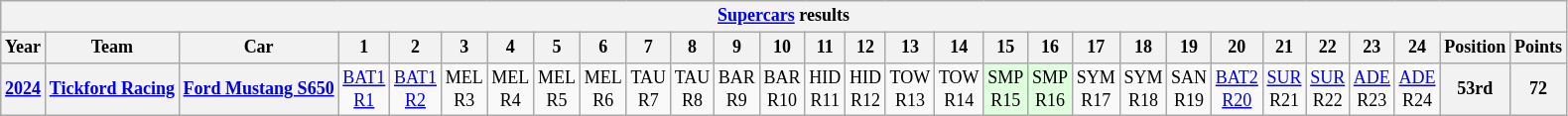<table class="wikitable" style="text-align:center; font-size:75%">
<tr>
<th colspan=31><a href='#'>Supercars</a> results</th>
</tr>
<tr>
<th>Year</th>
<th>Team</th>
<th>Car</th>
<th>1</th>
<th>2</th>
<th>3</th>
<th>4</th>
<th>5</th>
<th>6</th>
<th>7</th>
<th>8</th>
<th>9</th>
<th>10</th>
<th>11</th>
<th>12</th>
<th>13</th>
<th>14</th>
<th>15</th>
<th>16</th>
<th>17</th>
<th>18</th>
<th>19</th>
<th>20</th>
<th>21</th>
<th>22</th>
<th>23</th>
<th>24</th>
<th>Position</th>
<th>Points</th>
</tr>
<tr>
<th><a href='#'>2024</a></th>
<th><a href='#'>Tickford Racing</a></th>
<th><a href='#'>Ford Mustang S650</a></th>
<td><a href='#'>BAT1<br>R1</a></td>
<td><a href='#'>BAT1<br>R2</a></td>
<td>MEL<br>R3</td>
<td>MEL<br>R4</td>
<td>MEL<br>R5</td>
<td>MEL<br>R6</td>
<td>TAU<br>R7</td>
<td>TAU<br>R8</td>
<td>BAR<br>R9</td>
<td>BAR<br>R10</td>
<td>HID<br>R11</td>
<td>HID<br>R12</td>
<td>TOW<br>R13</td>
<td>TOW<br>R14</td>
<td style=background:#dfffdf>SMP<br>R15<br></td>
<td style=background:#dfffdf>SMP<br>R16<br></td>
<td>SYM<br>R17</td>
<td>SYM<br>R18</td>
<td>SAN<br>R19</td>
<td><a href='#'>BAT2<br>R20</a></td>
<td><a href='#'>SUR</a><br>R21</td>
<td><a href='#'>SUR</a><br>R22</td>
<td><a href='#'>ADE</a><br>R23</td>
<td><a href='#'>ADE</a><br>R24</td>
<th>53rd</th>
<th>72</th>
</tr>
</table>
